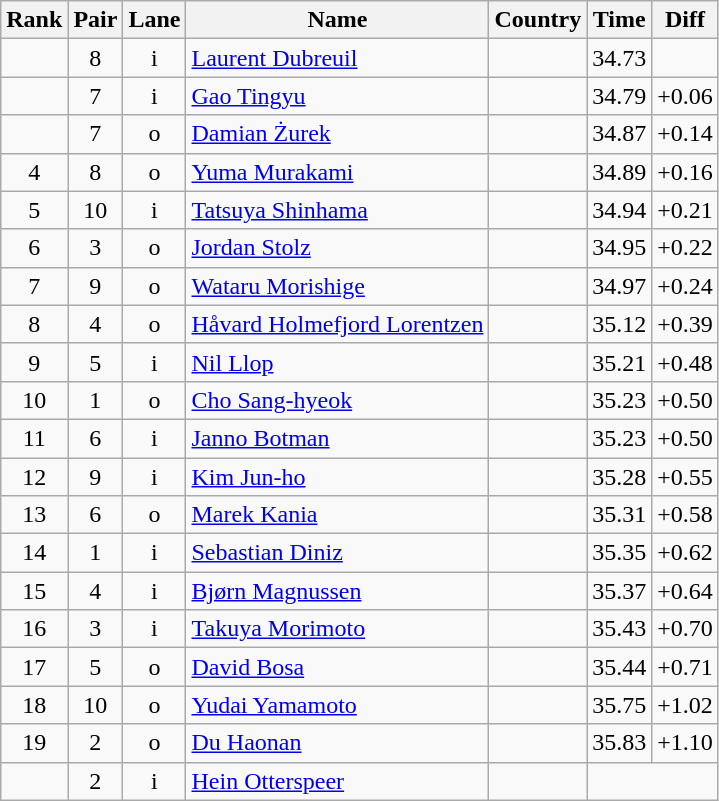<table class="wikitable sortable" style="text-align:center">
<tr>
<th>Rank</th>
<th>Pair</th>
<th>Lane</th>
<th>Name</th>
<th>Country</th>
<th>Time</th>
<th>Diff</th>
</tr>
<tr>
<td></td>
<td>8</td>
<td>i</td>
<td align=left><a href='#'>Laurent Dubreuil</a></td>
<td align=left></td>
<td>34.73</td>
<td></td>
</tr>
<tr>
<td></td>
<td>7</td>
<td>i</td>
<td align=left><a href='#'>Gao Tingyu</a></td>
<td align=left></td>
<td>34.79</td>
<td>+0.06</td>
</tr>
<tr>
<td></td>
<td>7</td>
<td>o</td>
<td align=left><a href='#'>Damian Żurek</a></td>
<td align=left></td>
<td>34.87</td>
<td>+0.14</td>
</tr>
<tr>
<td>4</td>
<td>8</td>
<td>o</td>
<td align=left><a href='#'>Yuma Murakami</a></td>
<td align=left></td>
<td>34.89</td>
<td>+0.16</td>
</tr>
<tr>
<td>5</td>
<td>10</td>
<td>i</td>
<td align=left><a href='#'>Tatsuya Shinhama</a></td>
<td align=left></td>
<td>34.94</td>
<td>+0.21</td>
</tr>
<tr>
<td>6</td>
<td>3</td>
<td>o</td>
<td align=left><a href='#'>Jordan Stolz</a></td>
<td align=left></td>
<td>34.95</td>
<td>+0.22</td>
</tr>
<tr>
<td>7</td>
<td>9</td>
<td>o</td>
<td align=left><a href='#'>Wataru Morishige</a></td>
<td align=left></td>
<td>34.97</td>
<td>+0.24</td>
</tr>
<tr>
<td>8</td>
<td>4</td>
<td>o</td>
<td align=left><a href='#'>Håvard Holmefjord Lorentzen</a></td>
<td align=left></td>
<td>35.12</td>
<td>+0.39</td>
</tr>
<tr>
<td>9</td>
<td>5</td>
<td>i</td>
<td align=left><a href='#'>Nil Llop</a></td>
<td align=left></td>
<td>35.21</td>
<td>+0.48</td>
</tr>
<tr>
<td>10</td>
<td>1</td>
<td>o</td>
<td align=left><a href='#'>Cho Sang-hyeok</a></td>
<td align=left></td>
<td>35.23</td>
<td>+0.50</td>
</tr>
<tr>
<td>11</td>
<td>6</td>
<td>i</td>
<td align=left><a href='#'>Janno Botman</a></td>
<td align=left></td>
<td>35.23</td>
<td>+0.50</td>
</tr>
<tr>
<td>12</td>
<td>9</td>
<td>i</td>
<td align=left><a href='#'>Kim Jun-ho</a></td>
<td align=left></td>
<td>35.28</td>
<td>+0.55</td>
</tr>
<tr>
<td>13</td>
<td>6</td>
<td>o</td>
<td align=left><a href='#'>Marek Kania</a></td>
<td align=left></td>
<td>35.31</td>
<td>+0.58</td>
</tr>
<tr>
<td>14</td>
<td>1</td>
<td>i</td>
<td align=left><a href='#'>Sebastian Diniz</a></td>
<td align=left></td>
<td>35.35</td>
<td>+0.62</td>
</tr>
<tr>
<td>15</td>
<td>4</td>
<td>i</td>
<td align=left><a href='#'>Bjørn Magnussen</a></td>
<td align=left></td>
<td>35.37</td>
<td>+0.64</td>
</tr>
<tr>
<td>16</td>
<td>3</td>
<td>i</td>
<td align=left><a href='#'>Takuya Morimoto</a></td>
<td align=left></td>
<td>35.43</td>
<td>+0.70</td>
</tr>
<tr>
<td>17</td>
<td>5</td>
<td>o</td>
<td align=left><a href='#'>David Bosa</a></td>
<td align=left></td>
<td>35.44</td>
<td>+0.71</td>
</tr>
<tr>
<td>18</td>
<td>10</td>
<td>o</td>
<td align=left><a href='#'>Yudai Yamamoto</a></td>
<td align=left></td>
<td>35.75</td>
<td>+1.02</td>
</tr>
<tr>
<td>19</td>
<td>2</td>
<td>o</td>
<td align=left><a href='#'>Du Haonan</a></td>
<td align=left></td>
<td>35.83</td>
<td>+1.10</td>
</tr>
<tr>
<td></td>
<td>2</td>
<td>i</td>
<td align=left><a href='#'>Hein Otterspeer</a></td>
<td align=left></td>
<td colspan=2></td>
</tr>
</table>
